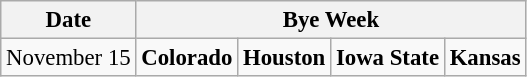<table class="wikitable" style="font-size:95%;">
<tr>
<th>Date</th>
<th colspan="4">Bye Week</th>
</tr>
<tr>
<td>November 15</td>
<td><strong>Colorado</strong></td>
<td><strong>Houston</strong></td>
<td><strong>Iowa State</strong></td>
<td><strong>Kansas</strong></td>
</tr>
</table>
